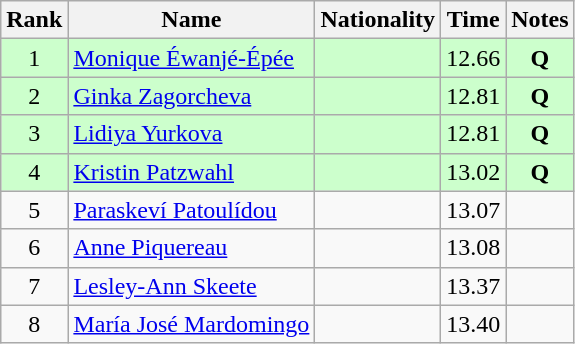<table class="wikitable sortable" style="text-align:center">
<tr>
<th>Rank</th>
<th>Name</th>
<th>Nationality</th>
<th>Time</th>
<th>Notes</th>
</tr>
<tr bgcolor=ccffcc>
<td>1</td>
<td align=left><a href='#'>Monique Éwanjé-Épée</a></td>
<td align=left></td>
<td>12.66</td>
<td><strong>Q</strong></td>
</tr>
<tr bgcolor=ccffcc>
<td>2</td>
<td align=left><a href='#'>Ginka Zagorcheva</a></td>
<td align=left></td>
<td>12.81</td>
<td><strong>Q</strong></td>
</tr>
<tr bgcolor=ccffcc>
<td>3</td>
<td align=left><a href='#'>Lidiya Yurkova</a></td>
<td align=left></td>
<td>12.81</td>
<td><strong>Q</strong></td>
</tr>
<tr bgcolor=ccffcc>
<td>4</td>
<td align=left><a href='#'>Kristin Patzwahl</a></td>
<td align=left></td>
<td>13.02</td>
<td><strong>Q</strong></td>
</tr>
<tr>
<td>5</td>
<td align=left><a href='#'>Paraskeví Patoulídou</a></td>
<td align=left></td>
<td>13.07</td>
<td></td>
</tr>
<tr>
<td>6</td>
<td align=left><a href='#'>Anne Piquereau</a></td>
<td align=left></td>
<td>13.08</td>
<td></td>
</tr>
<tr>
<td>7</td>
<td align=left><a href='#'>Lesley-Ann Skeete</a></td>
<td align=left></td>
<td>13.37</td>
<td></td>
</tr>
<tr>
<td>8</td>
<td align=left><a href='#'>María José Mardomingo</a></td>
<td align=left></td>
<td>13.40</td>
<td></td>
</tr>
</table>
